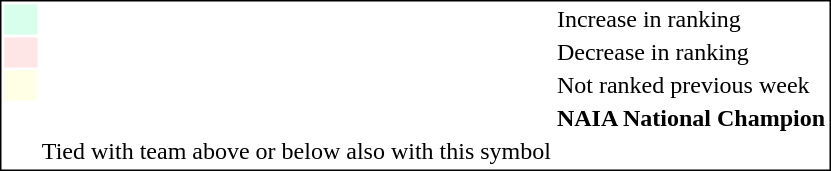<table style="border:1px solid black;"  align=right>
<tr>
<td style="background:#D8FFEB; width:20px;"></td>
<td> </td>
<td>Increase in ranking</td>
</tr>
<tr>
<td style="background:#FFE6E6; width:20px;"></td>
<td> </td>
<td>Decrease in ranking</td>
</tr>
<tr>
<td style="background:#FFFFE6; width:20px;"></td>
<td> </td>
<td>Not ranked previous week</td>
</tr>
<tr>
<td style="width:20px;"></td>
<td> </td>
<td><strong>NAIA National Champion</strong></td>
</tr>
<tr>
<td></td>
<td>Tied with team above or below also with this symbol</td>
</tr>
</table>
